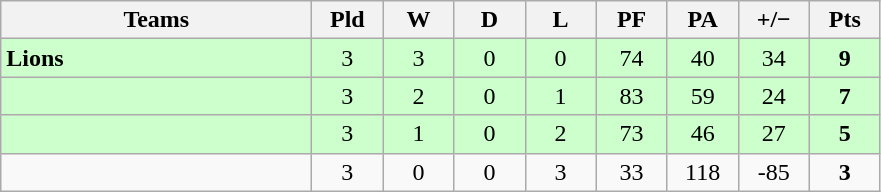<table class="wikitable" style="text-align: center;">
<tr>
<th style="width:200px;">Teams</th>
<th width="40">Pld</th>
<th width="40">W</th>
<th width="40">D</th>
<th width="40">L</th>
<th width="40">PF</th>
<th width="40">PA</th>
<th width="40">+/−</th>
<th width="40">Pts</th>
</tr>
<tr bgcolor=ccffcc>
<td align=left><strong> Lions</strong></td>
<td>3</td>
<td>3</td>
<td>0</td>
<td>0</td>
<td>74</td>
<td>40</td>
<td>34</td>
<td><strong>9</strong></td>
</tr>
<tr bgcolor=ccffcc>
<td align=left><strong></strong></td>
<td>3</td>
<td>2</td>
<td>0</td>
<td>1</td>
<td>83</td>
<td>59</td>
<td>24</td>
<td><strong>7</strong></td>
</tr>
<tr bgcolor=ccffcc>
<td align=left></td>
<td>3</td>
<td>1</td>
<td>0</td>
<td>2</td>
<td>73</td>
<td>46</td>
<td>27</td>
<td><strong>5</strong></td>
</tr>
<tr>
<td align=left></td>
<td>3</td>
<td>0</td>
<td>0</td>
<td>3</td>
<td>33</td>
<td>118</td>
<td>-85</td>
<td><strong>3</strong></td>
</tr>
</table>
